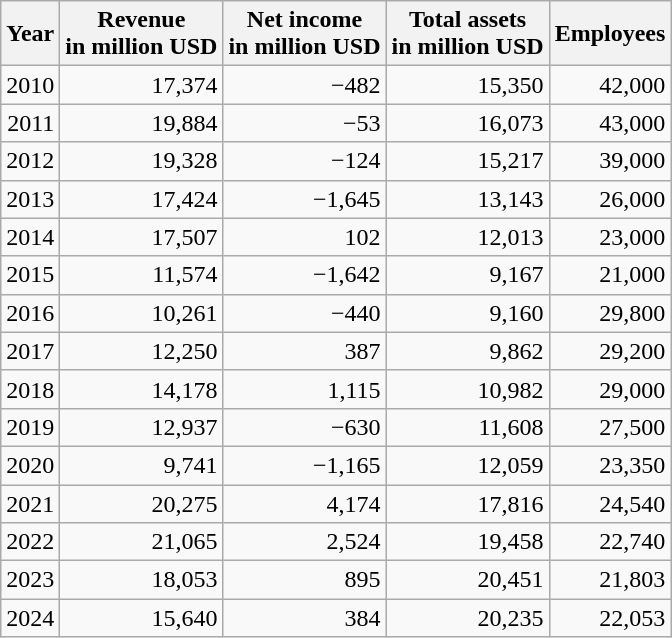<table class="wikitable float-left" style="text-align: right;">
<tr>
<th>Year</th>
<th>Revenue<br>in million USD</th>
<th>Net income<br>in million USD</th>
<th>Total assets<br>in million USD</th>
<th>Employees</th>
</tr>
<tr>
<td>2010</td>
<td>17,374</td>
<td>−482</td>
<td>15,350</td>
<td>42,000</td>
</tr>
<tr>
<td>2011</td>
<td>19,884</td>
<td>−53</td>
<td>16,073</td>
<td>43,000</td>
</tr>
<tr>
<td>2012</td>
<td>19,328</td>
<td>−124</td>
<td>15,217</td>
<td>39,000</td>
</tr>
<tr>
<td>2013</td>
<td>17,424</td>
<td>−1,645</td>
<td>13,143</td>
<td>26,000</td>
</tr>
<tr>
<td>2014</td>
<td>17,507</td>
<td>102</td>
<td>12,013</td>
<td>23,000</td>
</tr>
<tr>
<td>2015</td>
<td>11,574</td>
<td>−1,642</td>
<td>9,167</td>
<td>21,000</td>
</tr>
<tr>
<td>2016</td>
<td>10,261</td>
<td>−440</td>
<td>9,160</td>
<td>29,800</td>
</tr>
<tr>
<td>2017</td>
<td>12,250</td>
<td>387</td>
<td>9,862</td>
<td>29,200</td>
</tr>
<tr>
<td>2018</td>
<td>14,178</td>
<td>1,115</td>
<td>10,982</td>
<td>29,000</td>
</tr>
<tr>
<td>2019</td>
<td>12,937</td>
<td>−630</td>
<td>11,608</td>
<td>27,500</td>
</tr>
<tr>
<td>2020</td>
<td>9,741</td>
<td>−1,165</td>
<td>12,059</td>
<td>23,350</td>
</tr>
<tr>
<td>2021</td>
<td>20,275</td>
<td>4,174</td>
<td>17,816</td>
<td>24,540</td>
</tr>
<tr>
<td>2022</td>
<td>21,065</td>
<td>2,524</td>
<td>19,458</td>
<td>22,740</td>
</tr>
<tr>
<td>2023</td>
<td>18,053</td>
<td>895</td>
<td>20,451</td>
<td>21,803</td>
</tr>
<tr>
<td>2024</td>
<td>15,640</td>
<td>384</td>
<td>20,235</td>
<td>22,053</td>
</tr>
</table>
